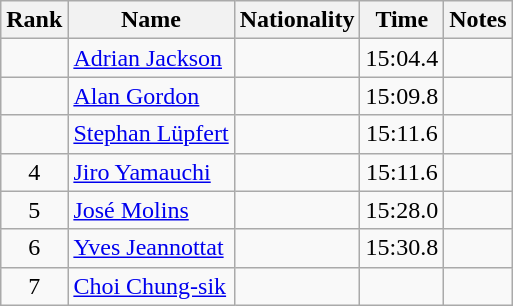<table class="wikitable sortable" style="text-align:center">
<tr>
<th>Rank</th>
<th>Name</th>
<th>Nationality</th>
<th>Time</th>
<th>Notes</th>
</tr>
<tr>
<td></td>
<td align=left><a href='#'>Adrian Jackson</a></td>
<td align=left></td>
<td>15:04.4</td>
<td></td>
</tr>
<tr>
<td></td>
<td align=left><a href='#'>Alan Gordon</a></td>
<td align=left></td>
<td>15:09.8</td>
<td></td>
</tr>
<tr>
<td></td>
<td align=left><a href='#'>Stephan Lüpfert</a></td>
<td align=left></td>
<td>15:11.6</td>
<td></td>
</tr>
<tr>
<td>4</td>
<td align=left><a href='#'>Jiro Yamauchi</a></td>
<td align=left></td>
<td>15:11.6</td>
<td></td>
</tr>
<tr>
<td>5</td>
<td align=left><a href='#'>José Molins</a></td>
<td align=left></td>
<td>15:28.0</td>
<td></td>
</tr>
<tr>
<td>6</td>
<td align=left><a href='#'>Yves Jeannottat</a></td>
<td align=left></td>
<td>15:30.8</td>
<td></td>
</tr>
<tr>
<td>7</td>
<td align=left><a href='#'>Choi Chung-sik</a></td>
<td align=left></td>
<td></td>
<td></td>
</tr>
</table>
